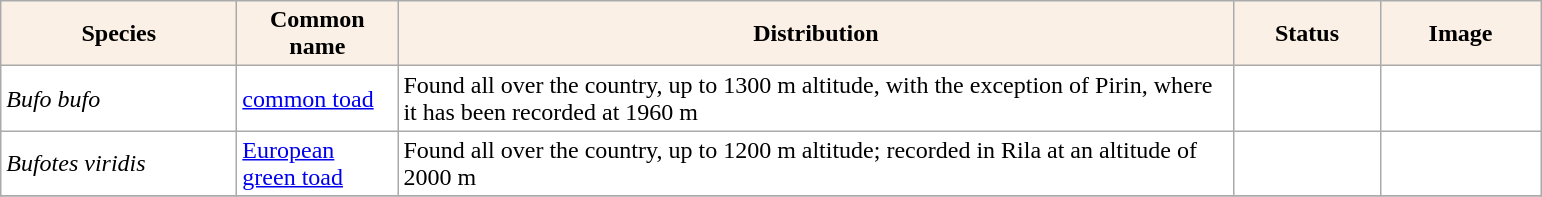<table class="sortable wikitable plainrowheaders" border="0" style="background:#ffffff" align="top" class="sortable wikitable">
<tr ->
<th scope="col" style="background-color:Linen; color:Black" width=150 px>Species</th>
<th scope="col" style="background-color:Linen; color:Black" width=100 px>Common name</th>
<th scope="col" style="background:Linen; color:Black" width=550 px>Distribution</th>
<th scope="col" style="background-color:Linen; color:Black" width=90 px>Status</th>
<th scope="col" style="background:Linen; color:Black" width=100 px>Image</th>
</tr>
<tr>
<td !scope="row" style="background:#ffffff"><em>Bufo bufo</em></td>
<td><a href='#'>common toad</a></td>
<td>Found all over the country, up to 1300 m altitude, with the exception of Pirin, where it has been recorded at 1960 m</td>
<td></td>
<td></td>
</tr>
<tr>
<td !scope="row" style="background:#ffffff"><em>Bufotes viridis</em></td>
<td><a href='#'>European green toad</a></td>
<td>Found all over the country, up to 1200 m altitude; recorded in Rila at an altitude of 2000 m</td>
<td></td>
<td></td>
</tr>
<tr>
</tr>
</table>
